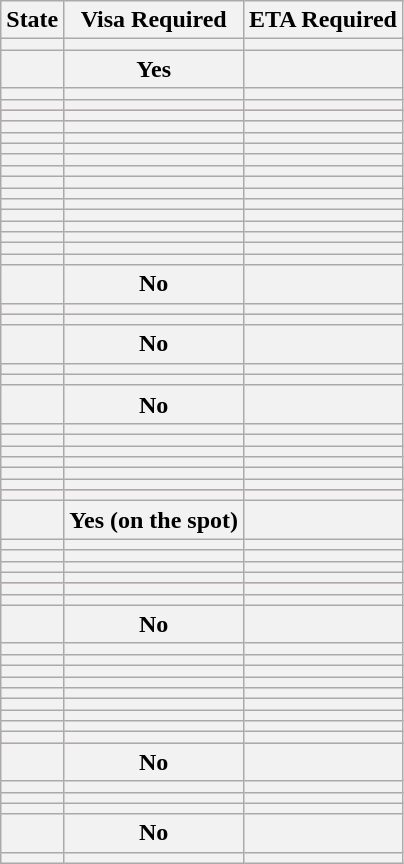<table class="wikitable sortable plainrowheaders">
<tr>
<th>State</th>
<th>Visa Required</th>
<th>ETA Required</th>
</tr>
<tr>
<th scope="row"></th>
<th></th>
<th></th>
</tr>
<tr>
<th scope="row"></th>
<th>Yes</th>
<th></th>
</tr>
<tr>
<th scope="row"></th>
<th></th>
<th></th>
</tr>
<tr>
<th scope="row"></th>
<th></th>
<th></th>
</tr>
<tr bgcolor="#FF7F7F">
<th scope="row"></th>
<th></th>
<th></th>
</tr>
<tr>
<th scope="row"></th>
<th></th>
<th></th>
</tr>
<tr>
<th scope="row"></th>
<th></th>
<th></th>
</tr>
<tr>
<th scope="row"></th>
<th></th>
<th></th>
</tr>
<tr>
<th scope="row"></th>
<th></th>
<th></th>
</tr>
<tr>
<th scope="row"></th>
<th></th>
<th></th>
</tr>
<tr>
<th scope="row"></th>
<th></th>
<th></th>
</tr>
<tr>
<th scope="row"></th>
<th></th>
<th></th>
</tr>
<tr>
<th scope="row"></th>
<th></th>
<th></th>
</tr>
<tr>
<th scope="row"></th>
<th></th>
<th></th>
</tr>
<tr>
<th scope="row"></th>
<th></th>
<th></th>
</tr>
<tr>
<th scope="row"></th>
<th></th>
<th></th>
</tr>
<tr>
<th scope="row"></th>
<th></th>
<th></th>
</tr>
<tr>
<th scope="row"></th>
<th></th>
<th></th>
</tr>
<tr>
<th scope="row"></th>
<th>No</th>
<th></th>
</tr>
<tr bgcolor="#FF7F7F">
<th scope="row"></th>
<th></th>
<th></th>
</tr>
<tr>
<th scope="row"></th>
<th></th>
<th></th>
</tr>
<tr>
<th scope="row"></th>
<th>No</th>
<th></th>
</tr>
<tr bgcolor="#FF7F7F">
<th scope="row"></th>
<th></th>
<th></th>
</tr>
<tr>
<th scope="row"></th>
<th></th>
<th></th>
</tr>
<tr>
<th scope="row"></th>
<th>No</th>
<th></th>
</tr>
<tr>
<th scope="row"></th>
<th></th>
<th></th>
</tr>
<tr>
<th scope="row"></th>
<th></th>
<th></th>
</tr>
<tr>
<th scope="row"></th>
<th></th>
<th></th>
</tr>
<tr>
<th scope="row"></th>
<th></th>
<th></th>
</tr>
<tr>
<th scope="row"></th>
<th></th>
<th></th>
</tr>
<tr>
<th scope="row"></th>
<th></th>
<th></th>
</tr>
<tr bgcolor="#FF7F7F">
<th scope="row"></th>
<th></th>
<th></th>
</tr>
<tr>
<th scope="row"></th>
<th>Yes (on the spot)</th>
<th></th>
</tr>
<tr>
<th scope="row"></th>
<th></th>
<th></th>
</tr>
<tr>
<th scope="row"></th>
<th></th>
<th></th>
</tr>
<tr>
<th scope="row"></th>
<th></th>
<th></th>
</tr>
<tr>
<th scope="row"></th>
<th></th>
<th></th>
</tr>
<tr bgcolor="#FF7F7F">
<th scope="row"></th>
<th></th>
<th></th>
</tr>
<tr>
<th scope="row"></th>
<th></th>
<th></th>
</tr>
<tr>
<th scope="row"></th>
<th>No</th>
<th></th>
</tr>
<tr>
<th scope="row"></th>
<th></th>
<th></th>
</tr>
<tr>
<th scope="row"></th>
<th></th>
<th></th>
</tr>
<tr>
<th scope="row"></th>
<th></th>
<th></th>
</tr>
<tr>
<th scope="row"></th>
<th></th>
<th></th>
</tr>
<tr>
<th scope="row"></th>
<th></th>
<th></th>
</tr>
<tr>
<th scope="row"></th>
<th></th>
<th></th>
</tr>
<tr>
<th scope="row"></th>
<th></th>
<th></th>
</tr>
<tr>
<th scope="row"></th>
<th></th>
<th></th>
</tr>
<tr bgcolor="#FF7F7F">
<th scope="row"></th>
<th></th>
<th></th>
</tr>
<tr>
<th scope="row"></th>
<th>No</th>
<th></th>
</tr>
<tr>
<th scope="row"></th>
<th></th>
<th></th>
</tr>
<tr>
<th scope="row"></th>
<th></th>
<th></th>
</tr>
<tr>
<th scope="row"></th>
<th></th>
<th></th>
</tr>
<tr>
<th scope="row"></th>
<th>No</th>
<th></th>
</tr>
<tr>
<th scope="row"></th>
<th></th>
<th></th>
</tr>
</table>
